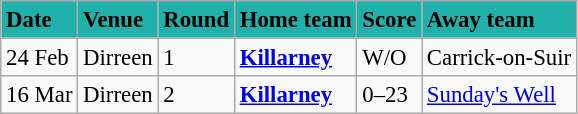<table class="wikitable" style=" float:left; margin:0.5em auto; font-size:95%">
<tr bgcolor="#20B2AA">
<td><strong>Date</strong></td>
<td><strong>Venue</strong></td>
<td><strong>Round</strong></td>
<td><strong>Home team</strong></td>
<td><strong>Score</strong></td>
<td><strong>Away team</strong></td>
</tr>
<tr>
<td>24 Feb</td>
<td>Dirreen</td>
<td>1</td>
<td><strong><a href='#'>Killarney</a></strong></td>
<td>W/O</td>
<td>Carrick-on-Suir</td>
</tr>
<tr>
<td>16 Mar</td>
<td>Dirreen</td>
<td>2</td>
<td><strong><a href='#'>Killarney</a></strong></td>
<td>0–23</td>
<td><a href='#'>Sunday's Well</a></td>
</tr>
</table>
